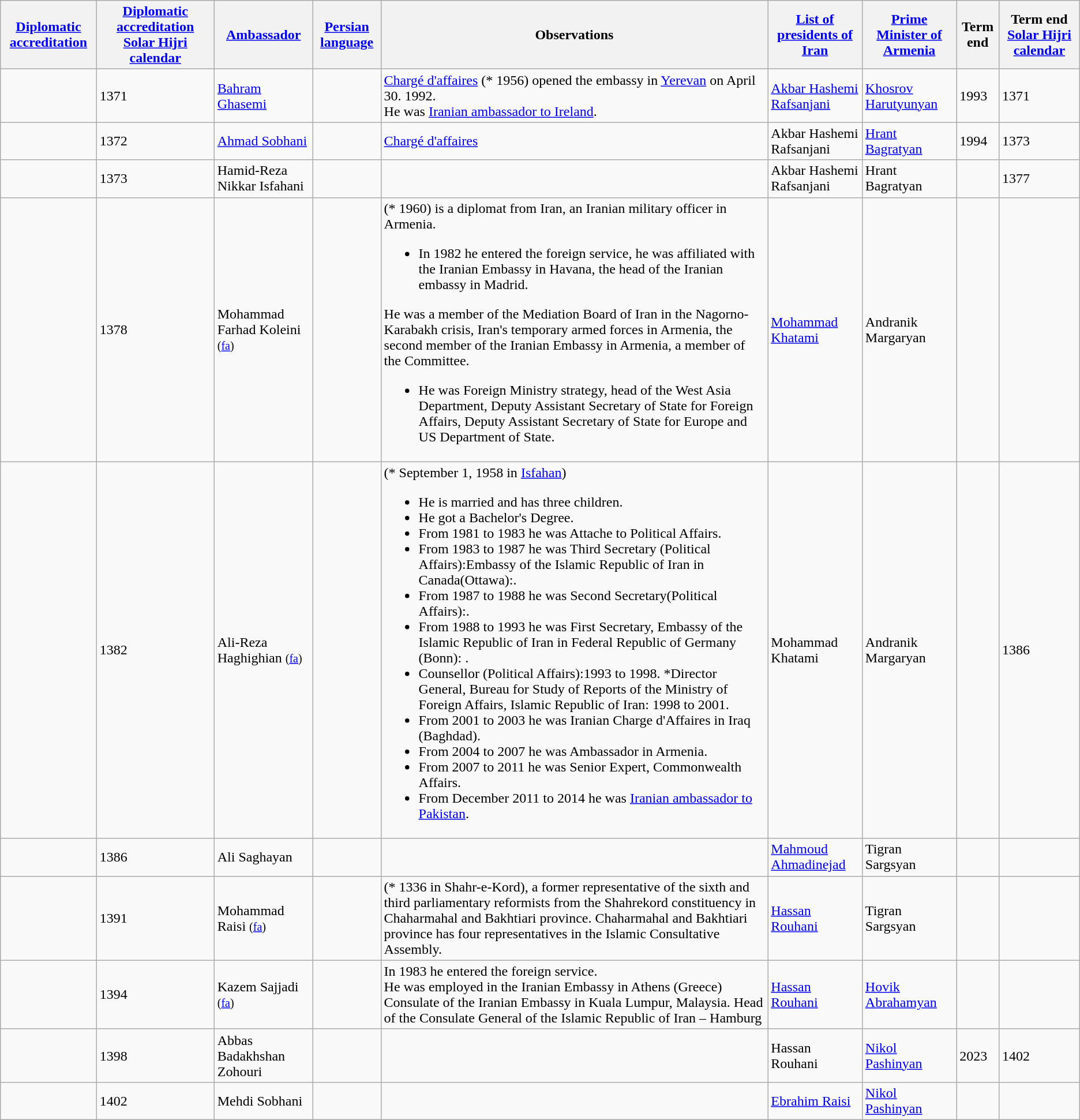<table class="wikitable sortable">
<tr>
<th><a href='#'>Diplomatic accreditation</a></th>
<th><a href='#'>Diplomatic accreditation</a> <a href='#'>Solar Hijri calendar</a></th>
<th><a href='#'>Ambassador</a></th>
<th><a href='#'>Persian language</a></th>
<th>Observations</th>
<th><a href='#'>List of presidents of Iran</a></th>
<th><a href='#'>Prime Minister of Armenia</a></th>
<th>Term end</th>
<th>Term end <a href='#'>Solar Hijri calendar</a></th>
</tr>
<tr>
<td></td>
<td>1371</td>
<td><a href='#'>Bahram Ghasemi</a></td>
<td></td>
<td><a href='#'>Chargé d'affaires</a> (*  1956) opened the embassy in <a href='#'>Yerevan</a> on April 30. 1992.<br>He was <a href='#'>Iranian ambassador to Ireland</a>.</td>
<td><a href='#'>Akbar Hashemi Rafsanjani</a></td>
<td><a href='#'>Khosrov Harutyunyan</a></td>
<td>1993</td>
<td>1371</td>
</tr>
<tr>
<td></td>
<td>1372</td>
<td><a href='#'>Ahmad Sobhani</a></td>
<td></td>
<td><a href='#'>Chargé d'affaires</a></td>
<td>Akbar Hashemi Rafsanjani</td>
<td><a href='#'>Hrant Bagratyan</a></td>
<td>1994</td>
<td>1373</td>
</tr>
<tr>
<td></td>
<td>1373</td>
<td>Hamid-Reza Nikkar Isfahani</td>
<td></td>
<td></td>
<td>Akbar Hashemi Rafsanjani</td>
<td>Hrant Bagratyan</td>
<td></td>
<td>1377</td>
</tr>
<tr>
<td></td>
<td>1378</td>
<td>Mohammad Farhad Koleini <small>(<a href='#'>fa</a>)</small></td>
<td></td>
<td>(* 1960) is a diplomat from Iran, an Iranian military officer in Armenia.<br><ul><li>In 1982 he entered the foreign service, he was affiliated with the Iranian Embassy in Havana, the head of the Iranian embassy in Madrid.</li></ul>He was a member of the Mediation Board of Iran in the Nagorno-Karabakh crisis, Iran's temporary armed forces in Armenia, the second member of the Iranian Embassy in Armenia, a member of the Committee.<ul><li>He was Foreign Ministry strategy, head of the West Asia Department, Deputy Assistant Secretary of State for Foreign Affairs, Deputy Assistant Secretary of State for Europe and US Department of State.</li></ul></td>
<td><a href='#'>Mohammad Khatami</a></td>
<td>Andranik Margaryan</td>
<td></td>
<td></td>
</tr>
<tr>
<td></td>
<td>1382</td>
<td>Ali-Reza Haghighian <small>(<a href='#'>fa</a>)</small></td>
<td></td>
<td>(* September 1, 1958 in <a href='#'>Isfahan</a>)<br><ul><li>He is married and has three children.</li><li>He got a Bachelor's Degree.</li><li>From 1981 to 1983 he was Attache to Political Affairs.</li><li>From 1983 to 1987 he was  Third Secretary (Political Affairs):Embassy of the Islamic Republic of Iran in Canada(Ottawa):.</li><li>From 1987 to 1988 he was Second Secretary(Political Affairs):.</li><li>From 1988 to 1993 he was First Secretary, Embassy of the Islamic Republic of Iran in Federal Republic of Germany (Bonn): .</li><li>Counsellor (Political Affairs):1993 to 1998. *Director General, Bureau for Study of Reports of the Ministry of Foreign Affairs, Islamic Republic of Iran: 1998 to 2001.</li><li>From 2001 to 2003 he was Iranian Charge d'Affaires in Iraq (Baghdad).</li><li>From 2004 to 2007 he was Ambassador in Armenia.</li><li>From 2007 to 2011 he was Senior Expert, Commonwealth Affairs.</li><li>From December 2011 to 2014 he was <a href='#'>Iranian ambassador to Pakistan</a>.</li></ul></td>
<td>Mohammad Khatami</td>
<td>Andranik Margaryan</td>
<td></td>
<td>1386</td>
</tr>
<tr>
<td></td>
<td>1386</td>
<td>Ali Saghayan</td>
<td></td>
<td></td>
<td><a href='#'>Mahmoud Ahmadinejad</a></td>
<td>Tigran Sargsyan</td>
<td></td>
<td></td>
</tr>
<tr>
<td></td>
<td>1391</td>
<td>Mohammad Raisi <small>(<a href='#'>fa</a>)</small></td>
<td></td>
<td>(* 1336 in Shahr-e-Kord), a former representative of the sixth and third parliamentary reformists from the Shahrekord constituency in Chaharmahal and Bakhtiari province. Chaharmahal and Bakhtiari province has four representatives in the Islamic Consultative Assembly.</td>
<td><a href='#'>Hassan Rouhani</a></td>
<td>Tigran Sargsyan</td>
<td></td>
<td></td>
</tr>
<tr>
<td></td>
<td>1394</td>
<td>Kazem Sajjadi <small>(<a href='#'>fa</a>)</small></td>
<td></td>
<td>In 1983 he entered the foreign service.<br>He was employed in the Iranian Embassy in Athens (Greece) Consulate of the Iranian Embassy in Kuala Lumpur, Malaysia. Head of the Consulate General of the Islamic Republic of Iran – Hamburg</td>
<td><a href='#'>Hassan Rouhani</a></td>
<td><a href='#'>Hovik Abrahamyan</a></td>
<td></td>
<td></td>
</tr>
<tr>
<td></td>
<td>1398</td>
<td>Abbas Badakhshan Zohouri</td>
<td></td>
<td></td>
<td>Hassan Rouhani</td>
<td><a href='#'>Nikol Pashinyan</a></td>
<td>2023</td>
<td>1402</td>
</tr>
<tr>
<td></td>
<td>1402</td>
<td>Mehdi Sobhani</td>
<td></td>
<td></td>
<td><a href='#'>Ebrahim Raisi</a></td>
<td><a href='#'>Nikol Pashinyan</a></td>
<td></td>
<td></td>
</tr>
</table>
